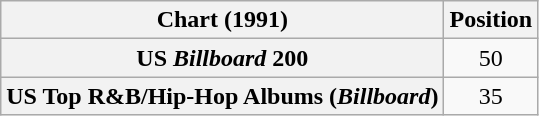<table class="wikitable sortable plainrowheaders" style="text-align:center">
<tr>
<th scope="col">Chart (1991)</th>
<th scope="col">Position</th>
</tr>
<tr>
<th scope="row">US <em>Billboard</em> 200</th>
<td>50</td>
</tr>
<tr>
<th scope="row">US Top R&B/Hip-Hop Albums (<em>Billboard</em>)</th>
<td>35</td>
</tr>
</table>
